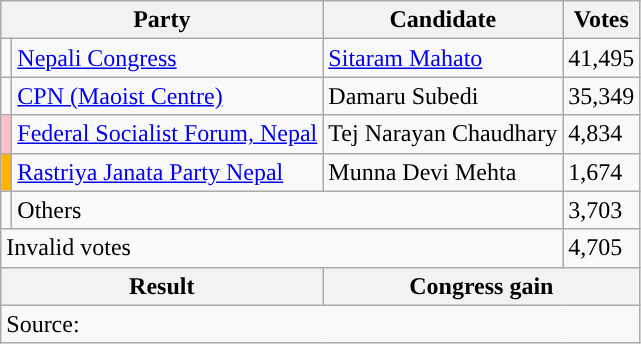<table class="wikitable">
<tr>
<th colspan="2">Party</th>
<th>Candidate</th>
<th>Votes</th>
</tr>
<tr>
<td style="background-color:"></td>
<td><a href='#'>Nepali Congress</a></td>
<td><a href='#'>Sitaram Mahato</a></td>
<td>41,495</td>
</tr>
<tr>
<td style="background-color:"></td>
<td><a href='#'>CPN (Maoist Centre)</a></td>
<td>Damaru Subedi</td>
<td>35,349</td>
</tr>
<tr>
<td style="background-color:#ffc0cb"></td>
<td><a href='#'>Federal Socialist Forum, Nepal</a></td>
<td>Tej Narayan Chaudhary</td>
<td>4,834</td>
</tr>
<tr>
<td style="background-color:#ffb300"></td>
<td><a href='#'>Rastriya Janata Party Nepal</a></td>
<td>Munna Devi Mehta</td>
<td>1,674</td>
</tr>
<tr>
<td></td>
<td colspan="2">Others</td>
<td>3,703</td>
</tr>
<tr>
<td colspan="3">Invalid votes</td>
<td>4,705</td>
</tr>
<tr>
<th colspan="2">Result</th>
<th colspan="2">Congress gain</th>
</tr>
<tr>
<td colspan="4">Source: </td>
</tr>
</table>
